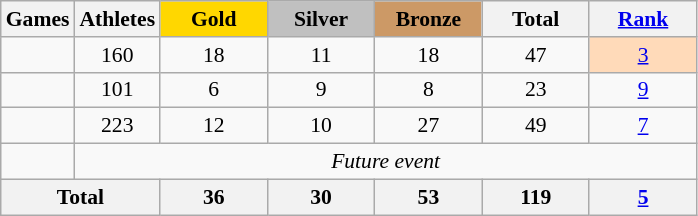<table class="wikitable" style="text-align:center; font-size:90%;">
<tr>
<th>Games</th>
<th>Athletes</th>
<td style="background:gold; width:4.5em; font-weight:bold;">Gold</td>
<td style="background:silver; width:4.5em; font-weight:bold;">Silver</td>
<td style="background:#cc9966; width:4.5em; font-weight:bold;">Bronze</td>
<th style="width:4.5em; font-weight:bold;">Total</th>
<th style="width:4.5em; font-weight:bold;"><a href='#'>Rank</a></th>
</tr>
<tr>
<td align=left></td>
<td>160</td>
<td>18</td>
<td>11</td>
<td>18</td>
<td>47</td>
<td bgcolor=ffdab9><a href='#'>3</a></td>
</tr>
<tr>
<td align=left></td>
<td>101</td>
<td>6</td>
<td>9</td>
<td>8</td>
<td>23</td>
<td><a href='#'>9</a></td>
</tr>
<tr>
<td align=left></td>
<td>223</td>
<td>12</td>
<td>10</td>
<td>27</td>
<td>49</td>
<td><a href='#'>7</a></td>
</tr>
<tr>
<td align=left></td>
<td colspan=6><em>Future event</em></td>
</tr>
<tr>
<th colspan=2>Total</th>
<th>36</th>
<th>30</th>
<th>53</th>
<th>119</th>
<th><a href='#'>5</a></th>
</tr>
</table>
